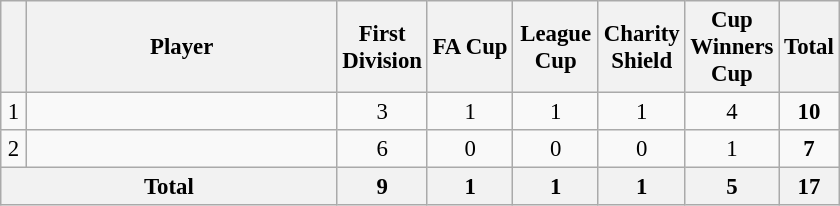<table class="wikitable sortable" style="font-size: 95%; text-align: center">
<tr>
<th width=10></th>
<th width=200>Player</th>
<th width=50>First Division</th>
<th width=50>FA Cup</th>
<th width=50>League Cup</th>
<th width=50>Charity Shield</th>
<th width=50>Cup Winners Cup</th>
<th>Total</th>
</tr>
<tr>
<td>1</td>
<td></td>
<td>3</td>
<td>1</td>
<td>1</td>
<td>1</td>
<td>4</td>
<td><strong>10</strong></td>
</tr>
<tr>
<td>2</td>
<td></td>
<td>6</td>
<td>0</td>
<td>0</td>
<td>0</td>
<td>1</td>
<td><strong>7</strong></td>
</tr>
<tr>
<th colspan="2">Total</th>
<th>9</th>
<th>1</th>
<th>1</th>
<th>1</th>
<th>5</th>
<th>17</th>
</tr>
</table>
